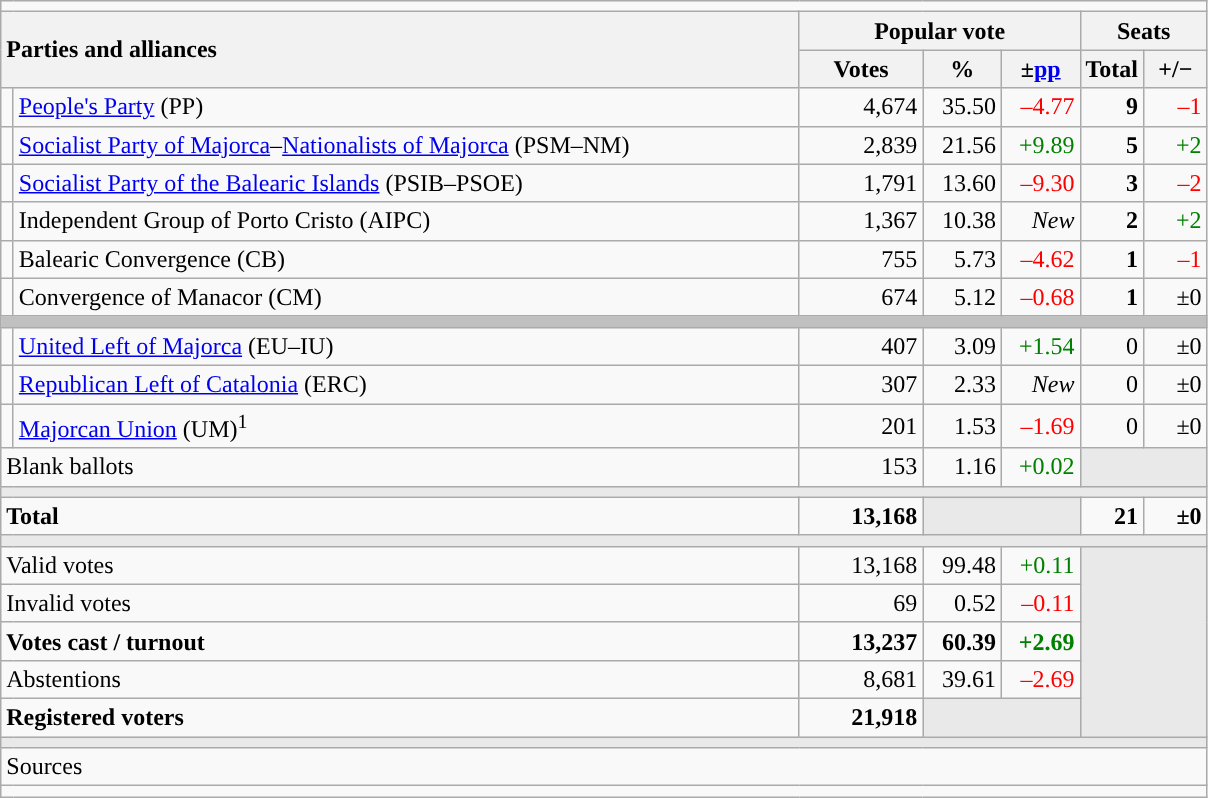<table class="wikitable" style="text-align:right;">
<tr>
<td colspan="7"></td>
</tr>
<tr>
<th style="text-align:left;" rowspan="2" colspan="2" width="525">Parties and alliances</th>
<th colspan="3">Popular vote</th>
<th colspan="2">Seats</th>
</tr>
<tr>
<th width="75">Votes</th>
<th width="45">%</th>
<th width="45">±<a href='#'>pp</a></th>
<th width="35">Total</th>
<th width="35">+/−</th>
</tr>
<tr>
<td width="1" style="color:inherit;background:"></td>
<td align="left"><a href='#'>People's Party</a> (PP)</td>
<td>4,674</td>
<td>35.50</td>
<td style="color:red;">–4.77</td>
<td><strong>9</strong></td>
<td style="color:red;">–1</td>
</tr>
<tr>
<td style="color:inherit;background:"></td>
<td align="left"><a href='#'>Socialist Party of Majorca</a>–<a href='#'>Nationalists of Majorca</a> (PSM–NM)</td>
<td>2,839</td>
<td>21.56</td>
<td style="color:green;">+9.89</td>
<td><strong>5</strong></td>
<td style="color:green;">+2</td>
</tr>
<tr>
<td style="color:inherit;background:"></td>
<td align="left"><a href='#'>Socialist Party of the Balearic Islands</a> (PSIB–PSOE)</td>
<td>1,791</td>
<td>13.60</td>
<td style="color:red;">–9.30</td>
<td><strong>3</strong></td>
<td style="color:red;">–2</td>
</tr>
<tr>
<td style="color:inherit;background:"></td>
<td align="left">Independent Group of Porto Cristo (AIPC)</td>
<td>1,367</td>
<td>10.38</td>
<td><em>New</em></td>
<td><strong>2</strong></td>
<td style="color:green;">+2</td>
</tr>
<tr>
<td style="color:inherit;background:"></td>
<td align="left">Balearic Convergence (CB)</td>
<td>755</td>
<td>5.73</td>
<td style="color:red;">–4.62</td>
<td><strong>1</strong></td>
<td style="color:red;">–1</td>
</tr>
<tr>
<td style="color:inherit;background:"></td>
<td align="left">Convergence of Manacor (CM)</td>
<td>674</td>
<td>5.12</td>
<td style="color:red;">–0.68</td>
<td><strong>1</strong></td>
<td>±0</td>
</tr>
<tr>
<td colspan="7" bgcolor="#C0C0C0"></td>
</tr>
<tr>
<td style="color:inherit;background:"></td>
<td align="left"><a href='#'>United Left of Majorca</a> (EU–IU)</td>
<td>407</td>
<td>3.09</td>
<td style="color:green;">+1.54</td>
<td>0</td>
<td>±0</td>
</tr>
<tr>
<td style="color:inherit;background:"></td>
<td align="left"><a href='#'>Republican Left of Catalonia</a> (ERC)</td>
<td>307</td>
<td>2.33</td>
<td><em>New</em></td>
<td>0</td>
<td>±0</td>
</tr>
<tr>
<td style="color:inherit;background:"></td>
<td align="left"><a href='#'>Majorcan Union</a> (UM)<sup>1</sup></td>
<td>201</td>
<td>1.53</td>
<td style="color:red;">–1.69</td>
<td>0</td>
<td>±0</td>
</tr>
<tr>
<td align="left" colspan="2">Blank ballots</td>
<td>153</td>
<td>1.16</td>
<td style="color:green;">+0.02</td>
<td bgcolor="#E9E9E9" colspan="2"></td>
</tr>
<tr>
<td colspan="7" bgcolor="#E9E9E9"></td>
</tr>
<tr style="font-weight:bold;">
<td align="left" colspan="2">Total</td>
<td>13,168</td>
<td bgcolor="#E9E9E9" colspan="2"></td>
<td>21</td>
<td>±0</td>
</tr>
<tr>
<td colspan="7" bgcolor="#E9E9E9"></td>
</tr>
<tr>
<td align="left" colspan="2">Valid votes</td>
<td>13,168</td>
<td>99.48</td>
<td style="color:green;">+0.11</td>
<td bgcolor="#E9E9E9" colspan="2" rowspan="5"></td>
</tr>
<tr>
<td align="left" colspan="2">Invalid votes</td>
<td>69</td>
<td>0.52</td>
<td style="color:red;">–0.11</td>
</tr>
<tr style="font-weight:bold;">
<td align="left" colspan="2">Votes cast / turnout</td>
<td>13,237</td>
<td>60.39</td>
<td style="color:green;">+2.69</td>
</tr>
<tr>
<td align="left" colspan="2">Abstentions</td>
<td>8,681</td>
<td>39.61</td>
<td style="color:red;">–2.69</td>
</tr>
<tr style="font-weight:bold;">
<td align="left" colspan="2">Registered voters</td>
<td>21,918</td>
<td bgcolor="#E9E9E9" colspan="2"></td>
</tr>
<tr>
<td colspan="7" bgcolor="#E9E9E9"></td>
</tr>
<tr>
<td align="left" colspan="7">Sources</td>
</tr>
<tr>
<td colspan="7" style="text-align:left; max-width:790px;"></td>
</tr>
</table>
